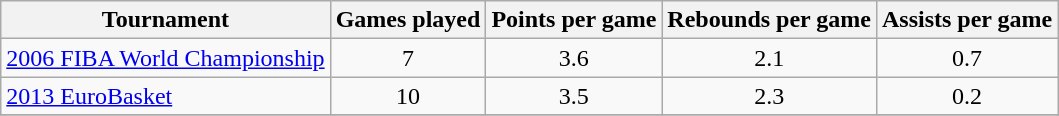<table class="wikitable">
<tr>
<th>Tournament</th>
<th>Games played</th>
<th>Points per game</th>
<th>Rebounds per game</th>
<th>Assists per game</th>
</tr>
<tr>
<td><a href='#'>2006 FIBA World Championship</a></td>
<td style="text-align:center;">7</td>
<td style="text-align:center;">3.6</td>
<td style="text-align:center;">2.1</td>
<td style="text-align:center;">0.7</td>
</tr>
<tr>
<td><a href='#'>2013 EuroBasket</a></td>
<td style="text-align:center;">10</td>
<td style="text-align:center;">3.5</td>
<td style="text-align:center;">2.3</td>
<td style="text-align:center;">0.2</td>
</tr>
<tr>
</tr>
</table>
